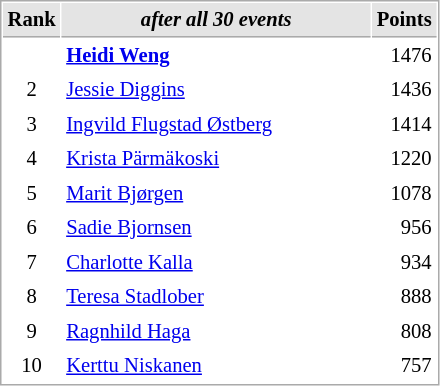<table cellspacing="1" cellpadding="3" style="border:1px solid #AAAAAA;font-size:86%">
<tr style="background-color: #E4E4E4;">
<th style="border-bottom:1px solid #AAAAAA" width=10>Rank</th>
<th style="border-bottom:1px solid #AAAAAA" width=200><em>after all 30 events</em></th>
<th style="border-bottom:1px solid #AAAAAA" width=20 align=right>Points</th>
</tr>
<tr>
<td align=center><strong><span>  </span></strong></td>
<td><strong> <a href='#'>Heidi Weng</a></strong></td>
<td align=right>1476</td>
</tr>
<tr>
<td align=center>2</td>
<td> <a href='#'>Jessie Diggins</a></td>
<td align=right>1436</td>
</tr>
<tr>
<td align=center>3</td>
<td> <a href='#'>Ingvild Flugstad Østberg</a></td>
<td align=right>1414</td>
</tr>
<tr>
<td align=center>4</td>
<td> <a href='#'>Krista Pärmäkoski</a></td>
<td align=right>1220</td>
</tr>
<tr>
<td align=center>5</td>
<td> <a href='#'>Marit Bjørgen</a></td>
<td align=right>1078</td>
</tr>
<tr>
<td align=center>6</td>
<td> <a href='#'>Sadie Bjornsen</a></td>
<td align=right>956</td>
</tr>
<tr>
<td align=center>7</td>
<td> <a href='#'>Charlotte Kalla</a></td>
<td align=right>934</td>
</tr>
<tr>
<td align=center>8</td>
<td> <a href='#'>Teresa Stadlober</a></td>
<td align=right>888</td>
</tr>
<tr>
<td align=center>9</td>
<td> <a href='#'>Ragnhild Haga</a></td>
<td align=right>808</td>
</tr>
<tr>
<td align=center>10</td>
<td> <a href='#'>Kerttu Niskanen</a></td>
<td align=right>757</td>
</tr>
</table>
